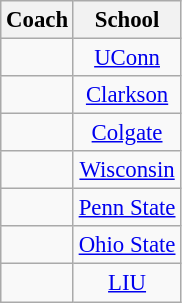<table class="wikitable sortable" style="font-size: 95%;text-align: center;">
<tr>
<th>Coach</th>
<th>School</th>
</tr>
<tr>
<td><strong></strong></td>
<td><a href='#'>UConn</a></td>
</tr>
<tr>
<td></td>
<td><a href='#'>Clarkson</a></td>
</tr>
<tr>
<td></td>
<td><a href='#'>Colgate</a></td>
</tr>
<tr>
<td></td>
<td><a href='#'>Wisconsin</a></td>
</tr>
<tr>
<td></td>
<td><a href='#'>Penn State</a></td>
</tr>
<tr>
<td></td>
<td><a href='#'>Ohio State</a></td>
</tr>
<tr>
<td></td>
<td><a href='#'>LIU</a></td>
</tr>
</table>
